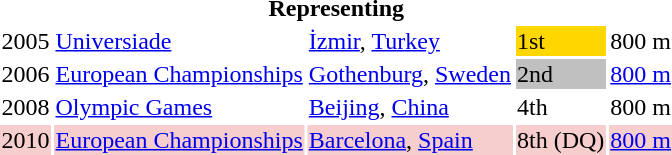<table>
<tr>
<th colspan="5">Representing </th>
</tr>
<tr>
<td>2005</td>
<td><a href='#'>Universiade</a></td>
<td><a href='#'>İzmir</a>, <a href='#'>Turkey</a></td>
<td bgcolor="gold">1st</td>
<td>800 m</td>
</tr>
<tr>
<td>2006</td>
<td><a href='#'>European Championships</a></td>
<td><a href='#'>Gothenburg</a>, <a href='#'>Sweden</a></td>
<td bgcolor="silver">2nd</td>
<td><a href='#'>800 m</a></td>
</tr>
<tr>
<td>2008</td>
<td><a href='#'>Olympic Games</a></td>
<td><a href='#'>Beijing</a>, <a href='#'>China</a></td>
<td>4th</td>
<td>800 m</td>
</tr>
<tr bgcolor=#F6CECE>
<td>2010</td>
<td><a href='#'>European Championships</a></td>
<td><a href='#'>Barcelona</a>, <a href='#'>Spain</a></td>
<td>8th (DQ)</td>
<td><a href='#'>800 m</a></td>
</tr>
</table>
